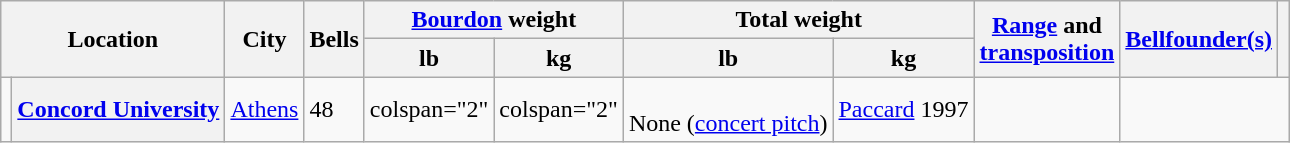<table class="wikitable plainrowheaders">
<tr>
<th scope="col" colspan="2" rowspan="2" class="unsortable">Location</th>
<th scope="col" rowspan="2">City</th>
<th scope="col" rowspan="2">Bells</th>
<th scope="col" colspan="2"><a href='#'>Bourdon</a> weight</th>
<th scope="col" colspan="2">Total weight</th>
<th scope="col" rowspan="2" class="unsortable"><a href='#'>Range</a> and<br><a href='#'>transposition</a></th>
<th scope="col" rowspan="2" class="unsortable"><a href='#'>Bellfounder(s)</a></th>
<th scope="col" rowspan="2" class="unsortable"></th>
</tr>
<tr>
<th scope="col">lb</th>
<th scope="col">kg</th>
<th scope="col">lb</th>
<th scope="col">kg</th>
</tr>
<tr>
<td></td>
<th scope="row"><a href='#'>Concord University</a></th>
<td><a href='#'>Athens</a></td>
<td>48</td>
<td>colspan="2" </td>
<td>colspan="2" </td>
<td style="text-align: center"><br>None (<a href='#'>concert pitch</a>)</td>
<td><a href='#'>Paccard</a> 1997</td>
<td></td>
</tr>
</table>
